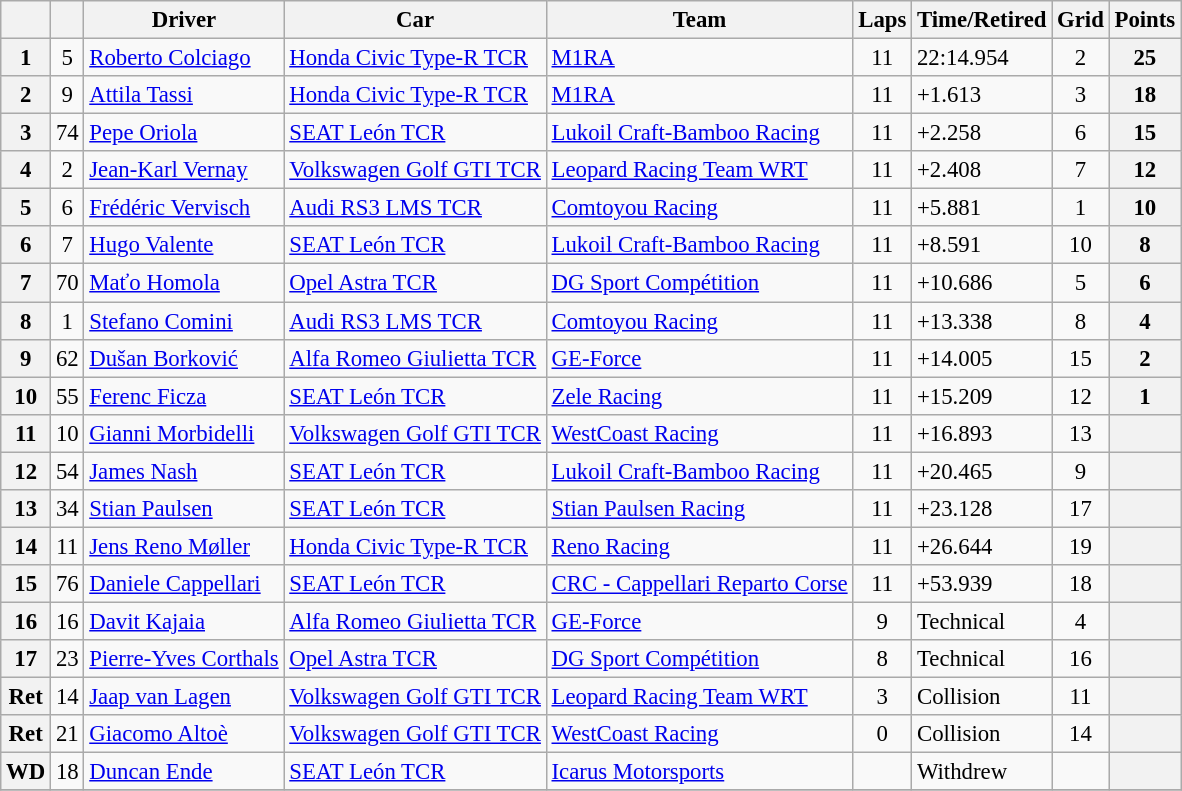<table class="wikitable sortable" style="font-size:95%">
<tr>
<th></th>
<th></th>
<th>Driver</th>
<th>Car</th>
<th>Team</th>
<th>Laps</th>
<th>Time/Retired</th>
<th>Grid</th>
<th>Points</th>
</tr>
<tr>
<th>1</th>
<td align=center>5</td>
<td> <a href='#'>Roberto Colciago</a></td>
<td><a href='#'>Honda Civic Type-R TCR</a></td>
<td> <a href='#'>M1RA</a></td>
<td align=center>11</td>
<td>22:14.954</td>
<td align=center>2</td>
<th>25</th>
</tr>
<tr>
<th>2</th>
<td align=center>9</td>
<td> <a href='#'>Attila Tassi</a></td>
<td><a href='#'>Honda Civic Type-R TCR</a></td>
<td> <a href='#'>M1RA</a></td>
<td align=center>11</td>
<td>+1.613</td>
<td align=center>3</td>
<th>18</th>
</tr>
<tr>
<th>3</th>
<td align=center>74</td>
<td> <a href='#'>Pepe Oriola</a></td>
<td><a href='#'>SEAT León TCR</a></td>
<td> <a href='#'>Lukoil Craft-Bamboo Racing</a></td>
<td align=center>11</td>
<td>+2.258</td>
<td align=center>6</td>
<th>15</th>
</tr>
<tr>
<th>4</th>
<td align=center>2</td>
<td> <a href='#'>Jean-Karl Vernay</a></td>
<td><a href='#'>Volkswagen Golf GTI TCR</a></td>
<td> <a href='#'>Leopard Racing Team WRT</a></td>
<td align=center>11</td>
<td>+2.408</td>
<td align=center>7</td>
<th>12</th>
</tr>
<tr>
<th>5</th>
<td align=center>6</td>
<td> <a href='#'>Frédéric Vervisch</a></td>
<td><a href='#'>Audi RS3 LMS TCR</a></td>
<td> <a href='#'>Comtoyou Racing</a></td>
<td align=center>11</td>
<td>+5.881</td>
<td align=center>1</td>
<th>10</th>
</tr>
<tr>
<th>6</th>
<td align=center>7</td>
<td> <a href='#'>Hugo Valente</a></td>
<td><a href='#'>SEAT León TCR</a></td>
<td> <a href='#'>Lukoil Craft-Bamboo Racing</a></td>
<td align=center>11</td>
<td>+8.591</td>
<td align=center>10</td>
<th>8</th>
</tr>
<tr>
<th>7</th>
<td align=center>70</td>
<td> <a href='#'>Maťo Homola</a></td>
<td><a href='#'>Opel Astra TCR</a></td>
<td> <a href='#'>DG Sport Compétition</a></td>
<td align=center>11</td>
<td>+10.686</td>
<td align=center>5</td>
<th>6</th>
</tr>
<tr>
<th>8</th>
<td align=center>1</td>
<td> <a href='#'>Stefano Comini</a></td>
<td><a href='#'>Audi RS3 LMS TCR</a></td>
<td> <a href='#'>Comtoyou Racing</a></td>
<td align=center>11</td>
<td>+13.338</td>
<td align=center>8</td>
<th>4</th>
</tr>
<tr>
<th>9</th>
<td align=center>62</td>
<td> <a href='#'>Dušan Borković</a></td>
<td><a href='#'>Alfa Romeo Giulietta TCR</a></td>
<td> <a href='#'>GE-Force</a></td>
<td align=center>11</td>
<td>+14.005</td>
<td align=center>15</td>
<th>2</th>
</tr>
<tr>
<th>10</th>
<td align=center>55</td>
<td> <a href='#'>Ferenc Ficza</a></td>
<td><a href='#'>SEAT León TCR</a></td>
<td> <a href='#'>Zele Racing</a></td>
<td align=center>11</td>
<td>+15.209</td>
<td align=center>12</td>
<th>1</th>
</tr>
<tr>
<th>11</th>
<td align=center>10</td>
<td> <a href='#'>Gianni Morbidelli</a></td>
<td><a href='#'>Volkswagen Golf GTI TCR</a></td>
<td> <a href='#'>WestCoast Racing</a></td>
<td align=center>11</td>
<td>+16.893</td>
<td align=center>13</td>
<th></th>
</tr>
<tr>
<th>12</th>
<td align=center>54</td>
<td> <a href='#'>James Nash</a></td>
<td><a href='#'>SEAT León TCR</a></td>
<td> <a href='#'>Lukoil Craft-Bamboo Racing</a></td>
<td align=center>11</td>
<td>+20.465</td>
<td align=center>9</td>
<th></th>
</tr>
<tr>
<th>13</th>
<td align=center>34</td>
<td> <a href='#'>Stian Paulsen</a></td>
<td><a href='#'>SEAT León TCR</a></td>
<td> <a href='#'>Stian Paulsen Racing</a></td>
<td align=center>11</td>
<td>+23.128</td>
<td align=center>17</td>
<th></th>
</tr>
<tr>
<th>14</th>
<td align=center>11</td>
<td> <a href='#'>Jens Reno Møller</a></td>
<td><a href='#'>Honda Civic Type-R TCR</a></td>
<td> <a href='#'>Reno Racing</a></td>
<td align=center>11</td>
<td>+26.644</td>
<td align=center>19</td>
<th></th>
</tr>
<tr>
<th>15</th>
<td align=center>76</td>
<td> <a href='#'>Daniele Cappellari</a></td>
<td><a href='#'>SEAT León TCR</a></td>
<td> <a href='#'>CRC - Cappellari Reparto Corse</a></td>
<td align=center>11</td>
<td>+53.939</td>
<td align=center>18</td>
<th></th>
</tr>
<tr>
<th>16</th>
<td align=center>16</td>
<td> <a href='#'>Davit Kajaia</a></td>
<td><a href='#'>Alfa Romeo Giulietta TCR</a></td>
<td> <a href='#'>GE-Force</a></td>
<td align=center>9</td>
<td>Technical</td>
<td align=center>4</td>
<th></th>
</tr>
<tr>
<th>17</th>
<td align=center>23</td>
<td> <a href='#'>Pierre-Yves Corthals</a></td>
<td><a href='#'>Opel Astra TCR</a></td>
<td> <a href='#'>DG Sport Compétition</a></td>
<td align=center>8</td>
<td>Technical</td>
<td align=center>16</td>
<th></th>
</tr>
<tr>
<th>Ret</th>
<td align=center>14</td>
<td> <a href='#'>Jaap van Lagen</a></td>
<td><a href='#'>Volkswagen Golf GTI TCR</a></td>
<td> <a href='#'>Leopard Racing Team WRT</a></td>
<td align=center>3</td>
<td>Collision</td>
<td align=center>11</td>
<th></th>
</tr>
<tr>
<th>Ret</th>
<td align=center>21</td>
<td> <a href='#'>Giacomo Altoè</a></td>
<td><a href='#'>Volkswagen Golf GTI TCR</a></td>
<td> <a href='#'>WestCoast Racing</a></td>
<td align=center>0</td>
<td>Collision</td>
<td align=center>14</td>
<th></th>
</tr>
<tr>
<th>WD</th>
<td align=center>18</td>
<td> <a href='#'>Duncan Ende</a></td>
<td><a href='#'>SEAT León TCR</a></td>
<td> <a href='#'>Icarus Motorsports</a></td>
<td align=center></td>
<td>Withdrew</td>
<td align=center></td>
<th></th>
</tr>
<tr>
</tr>
</table>
